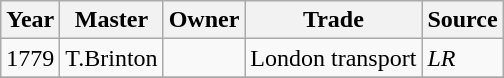<table class=" wikitable">
<tr>
<th>Year</th>
<th>Master</th>
<th>Owner</th>
<th>Trade</th>
<th>Source</th>
</tr>
<tr>
<td>1779</td>
<td>T.Brinton</td>
<td></td>
<td>London transport</td>
<td><em>LR</em></td>
</tr>
<tr>
</tr>
</table>
